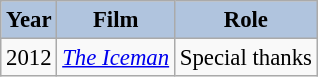<table class="wikitable" style="font-size:95%;">
<tr align="center">
<th style="background:#B0C4DE;">Year</th>
<th style="background:#B0C4DE;">Film</th>
<th style="background:#B0C4DE;">Role</th>
</tr>
<tr>
<td>2012</td>
<td><em><a href='#'>The Iceman</a></em></td>
<td>Special thanks</td>
</tr>
</table>
